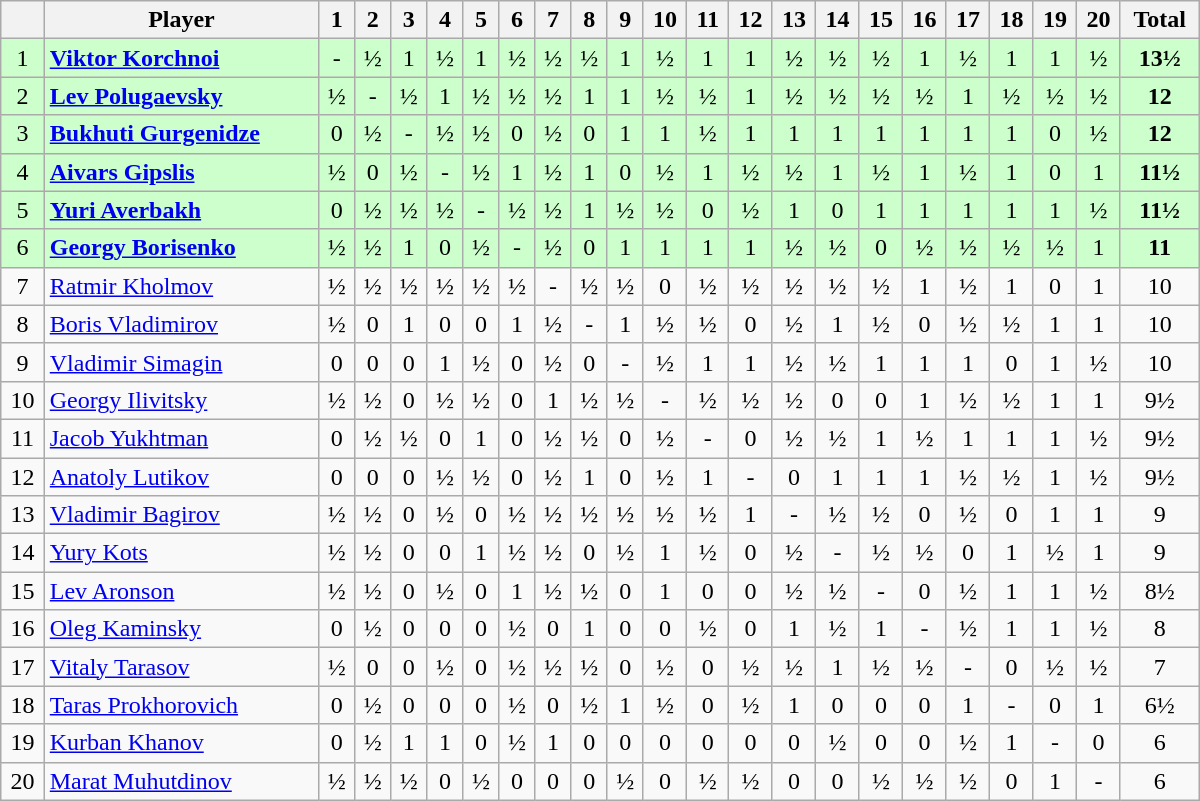<table class="wikitable" border="1" width="800px">
<tr>
<th></th>
<th>Player</th>
<th>1</th>
<th>2</th>
<th>3</th>
<th>4</th>
<th>5</th>
<th>6</th>
<th>7</th>
<th>8</th>
<th>9</th>
<th>10</th>
<th>11</th>
<th>12</th>
<th>13</th>
<th>14</th>
<th>15</th>
<th>16</th>
<th>17</th>
<th>18</th>
<th>19</th>
<th>20</th>
<th>Total</th>
</tr>
<tr align=center style="background:#ccffcc;">
<td>1</td>
<td align=left> <strong><a href='#'>Viktor Korchnoi</a></strong></td>
<td>-</td>
<td>½</td>
<td>1</td>
<td>½</td>
<td>1</td>
<td>½</td>
<td>½</td>
<td>½</td>
<td>1</td>
<td>½</td>
<td>1</td>
<td>1</td>
<td>½</td>
<td>½</td>
<td>½</td>
<td>1</td>
<td>½</td>
<td>1</td>
<td>1</td>
<td>½</td>
<td align=center><strong>13½</strong></td>
</tr>
<tr align=center style="background:#ccffcc;">
<td>2</td>
<td align=left> <strong><a href='#'>Lev Polugaevsky</a></strong></td>
<td>½</td>
<td>-</td>
<td>½</td>
<td>1</td>
<td>½</td>
<td>½</td>
<td>½</td>
<td>1</td>
<td>1</td>
<td>½</td>
<td>½</td>
<td>1</td>
<td>½</td>
<td>½</td>
<td>½</td>
<td>½</td>
<td>1</td>
<td>½</td>
<td>½</td>
<td>½</td>
<td align=center><strong>12</strong></td>
</tr>
<tr align=center style="background:#ccffcc;">
<td>3</td>
<td align=left> <strong><a href='#'>Bukhuti Gurgenidze</a></strong></td>
<td>0</td>
<td>½</td>
<td>-</td>
<td>½</td>
<td>½</td>
<td>0</td>
<td>½</td>
<td>0</td>
<td>1</td>
<td>1</td>
<td>½</td>
<td>1</td>
<td>1</td>
<td>1</td>
<td>1</td>
<td>1</td>
<td>1</td>
<td>1</td>
<td>0</td>
<td>½</td>
<td align=center><strong>12</strong></td>
</tr>
<tr align=center style="background:#ccffcc;">
<td>4</td>
<td align=left> <strong><a href='#'>Aivars Gipslis</a></strong></td>
<td>½</td>
<td>0</td>
<td>½</td>
<td>-</td>
<td>½</td>
<td>1</td>
<td>½</td>
<td>1</td>
<td>0</td>
<td>½</td>
<td>1</td>
<td>½</td>
<td>½</td>
<td>1</td>
<td>½</td>
<td>1</td>
<td>½</td>
<td>1</td>
<td>0</td>
<td>1</td>
<td align=center><strong>11½</strong></td>
</tr>
<tr align=center style="background:#ccffcc;">
<td>5</td>
<td align=left> <strong><a href='#'>Yuri Averbakh</a></strong></td>
<td>0</td>
<td>½</td>
<td>½</td>
<td>½</td>
<td>-</td>
<td>½</td>
<td>½</td>
<td>1</td>
<td>½</td>
<td>½</td>
<td>0</td>
<td>½</td>
<td>1</td>
<td>0</td>
<td>1</td>
<td>1</td>
<td>1</td>
<td>1</td>
<td>1</td>
<td>½</td>
<td align=center><strong>11½</strong></td>
</tr>
<tr align=center style="background:#ccffcc;">
<td>6</td>
<td align=left> <strong><a href='#'>Georgy Borisenko</a></strong></td>
<td>½</td>
<td>½</td>
<td>1</td>
<td>0</td>
<td>½</td>
<td>-</td>
<td>½</td>
<td>0</td>
<td>1</td>
<td>1</td>
<td>1</td>
<td>1</td>
<td>½</td>
<td>½</td>
<td>0</td>
<td>½</td>
<td>½</td>
<td>½</td>
<td>½</td>
<td>1</td>
<td align=center><strong>11</strong></td>
</tr>
<tr align=center>
<td>7</td>
<td align=left> <a href='#'>Ratmir Kholmov</a></td>
<td>½</td>
<td>½</td>
<td>½</td>
<td>½</td>
<td>½</td>
<td>½</td>
<td>-</td>
<td>½</td>
<td>½</td>
<td>0</td>
<td>½</td>
<td>½</td>
<td>½</td>
<td>½</td>
<td>½</td>
<td>1</td>
<td>½</td>
<td>1</td>
<td>0</td>
<td>1</td>
<td align=center>10</td>
</tr>
<tr align=center>
<td>8</td>
<td align=left> <a href='#'>Boris Vladimirov</a></td>
<td>½</td>
<td>0</td>
<td>1</td>
<td>0</td>
<td>0</td>
<td>1</td>
<td>½</td>
<td>-</td>
<td>1</td>
<td>½</td>
<td>½</td>
<td>0</td>
<td>½</td>
<td>1</td>
<td>½</td>
<td>0</td>
<td>½</td>
<td>½</td>
<td>1</td>
<td>1</td>
<td align=center>10</td>
</tr>
<tr align=center>
<td>9</td>
<td align=left> <a href='#'>Vladimir Simagin</a></td>
<td>0</td>
<td>0</td>
<td>0</td>
<td>1</td>
<td>½</td>
<td>0</td>
<td>½</td>
<td>0</td>
<td>-</td>
<td>½</td>
<td>1</td>
<td>1</td>
<td>½</td>
<td>½</td>
<td>1</td>
<td>1</td>
<td>1</td>
<td>0</td>
<td>1</td>
<td>½</td>
<td align=center>10</td>
</tr>
<tr align=center>
<td>10</td>
<td align=left> <a href='#'>Georgy Ilivitsky</a></td>
<td>½</td>
<td>½</td>
<td>0</td>
<td>½</td>
<td>½</td>
<td>0</td>
<td>1</td>
<td>½</td>
<td>½</td>
<td>-</td>
<td>½</td>
<td>½</td>
<td>½</td>
<td>0</td>
<td>0</td>
<td>1</td>
<td>½</td>
<td>½</td>
<td>1</td>
<td>1</td>
<td align=center>9½</td>
</tr>
<tr align=center>
<td>11</td>
<td align=left> <a href='#'>Jacob Yukhtman</a></td>
<td>0</td>
<td>½</td>
<td>½</td>
<td>0</td>
<td>1</td>
<td>0</td>
<td>½</td>
<td>½</td>
<td>0</td>
<td>½</td>
<td>-</td>
<td>0</td>
<td>½</td>
<td>½</td>
<td>1</td>
<td>½</td>
<td>1</td>
<td>1</td>
<td>1</td>
<td>½</td>
<td align=center>9½</td>
</tr>
<tr align=center>
<td>12</td>
<td align=left> <a href='#'>Anatoly Lutikov</a></td>
<td>0</td>
<td>0</td>
<td>0</td>
<td>½</td>
<td>½</td>
<td>0</td>
<td>½</td>
<td>1</td>
<td>0</td>
<td>½</td>
<td>1</td>
<td>-</td>
<td>0</td>
<td>1</td>
<td>1</td>
<td>1</td>
<td>½</td>
<td>½</td>
<td>1</td>
<td>½</td>
<td align=center>9½</td>
</tr>
<tr align=center>
<td>13</td>
<td align=left> <a href='#'>Vladimir Bagirov</a></td>
<td>½</td>
<td>½</td>
<td>0</td>
<td>½</td>
<td>0</td>
<td>½</td>
<td>½</td>
<td>½</td>
<td>½</td>
<td>½</td>
<td>½</td>
<td>1</td>
<td>-</td>
<td>½</td>
<td>½</td>
<td>0</td>
<td>½</td>
<td>0</td>
<td>1</td>
<td>1</td>
<td align=center>9</td>
</tr>
<tr align=center>
<td>14</td>
<td align=left> <a href='#'>Yury Kots</a></td>
<td>½</td>
<td>½</td>
<td>0</td>
<td>0</td>
<td>1</td>
<td>½</td>
<td>½</td>
<td>0</td>
<td>½</td>
<td>1</td>
<td>½</td>
<td>0</td>
<td>½</td>
<td>-</td>
<td>½</td>
<td>½</td>
<td>0</td>
<td>1</td>
<td>½</td>
<td>1</td>
<td align=center>9</td>
</tr>
<tr align=center>
<td>15</td>
<td align=left> <a href='#'>Lev Aronson</a></td>
<td>½</td>
<td>½</td>
<td>0</td>
<td>½</td>
<td>0</td>
<td>1</td>
<td>½</td>
<td>½</td>
<td>0</td>
<td>1</td>
<td>0</td>
<td>0</td>
<td>½</td>
<td>½</td>
<td>-</td>
<td>0</td>
<td>½</td>
<td>1</td>
<td>1</td>
<td>½</td>
<td align=center>8½</td>
</tr>
<tr align=center>
<td>16</td>
<td align=left> <a href='#'>Oleg Kaminsky</a></td>
<td>0</td>
<td>½</td>
<td>0</td>
<td>0</td>
<td>0</td>
<td>½</td>
<td>0</td>
<td>1</td>
<td>0</td>
<td>0</td>
<td>½</td>
<td>0</td>
<td>1</td>
<td>½</td>
<td>1</td>
<td>-</td>
<td>½</td>
<td>1</td>
<td>1</td>
<td>½</td>
<td align=center>8</td>
</tr>
<tr align=center>
<td>17</td>
<td align=left> <a href='#'>Vitaly Tarasov</a></td>
<td>½</td>
<td>0</td>
<td>0</td>
<td>½</td>
<td>0</td>
<td>½</td>
<td>½</td>
<td>½</td>
<td>0</td>
<td>½</td>
<td>0</td>
<td>½</td>
<td>½</td>
<td>1</td>
<td>½</td>
<td>½</td>
<td>-</td>
<td>0</td>
<td>½</td>
<td>½</td>
<td align=center>7</td>
</tr>
<tr align=center>
<td>18</td>
<td align=left> <a href='#'>Taras Prokhorovich</a></td>
<td>0</td>
<td>½</td>
<td>0</td>
<td>0</td>
<td>0</td>
<td>½</td>
<td>0</td>
<td>½</td>
<td>1</td>
<td>½</td>
<td>0</td>
<td>½</td>
<td>1</td>
<td>0</td>
<td>0</td>
<td>0</td>
<td>1</td>
<td>-</td>
<td>0</td>
<td>1</td>
<td align=center>6½</td>
</tr>
<tr align=center>
<td>19</td>
<td align=left> <a href='#'>Kurban Khanov</a></td>
<td>0</td>
<td>½</td>
<td>1</td>
<td>1</td>
<td>0</td>
<td>½</td>
<td>1</td>
<td>0</td>
<td>0</td>
<td>0</td>
<td>0</td>
<td>0</td>
<td>0</td>
<td>½</td>
<td>0</td>
<td>0</td>
<td>½</td>
<td>1</td>
<td>-</td>
<td>0</td>
<td align=center>6</td>
</tr>
<tr align=center>
<td>20</td>
<td align=left> <a href='#'>Marat Muhutdinov</a></td>
<td>½</td>
<td>½</td>
<td>½</td>
<td>0</td>
<td>½</td>
<td>0</td>
<td>0</td>
<td>0</td>
<td>½</td>
<td>0</td>
<td>½</td>
<td>½</td>
<td>0</td>
<td>0</td>
<td>½</td>
<td>½</td>
<td>½</td>
<td>0</td>
<td>1</td>
<td>-</td>
<td align=center>6</td>
</tr>
</table>
